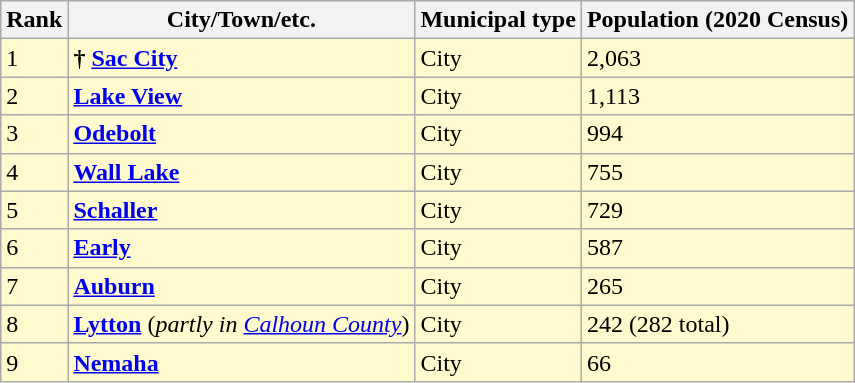<table class="wikitable sortable">
<tr>
<th>Rank</th>
<th>City/Town/etc.</th>
<th>Municipal type</th>
<th>Population (2020 Census)</th>
</tr>
<tr style=background-color:#FFFACD>
<td>1</td>
<td><strong>†</strong> <strong><a href='#'>Sac City</a></strong></td>
<td>City</td>
<td>2,063</td>
</tr>
<tr style=background-color:#FFFACD>
<td>2</td>
<td><strong><a href='#'>Lake View</a></strong></td>
<td>City</td>
<td>1,113</td>
</tr>
<tr style=background-color:#FFFACD>
<td>3</td>
<td><strong><a href='#'>Odebolt</a></strong></td>
<td>City</td>
<td>994</td>
</tr>
<tr style=background-color:#FFFACD>
<td>4</td>
<td><strong><a href='#'>Wall Lake</a></strong></td>
<td>City</td>
<td>755</td>
</tr>
<tr style=background-color:#FFFACD>
<td>5</td>
<td><strong><a href='#'>Schaller</a></strong></td>
<td>City</td>
<td>729</td>
</tr>
<tr style=background-color:#FFFACD>
<td>6</td>
<td><strong><a href='#'>Early</a></strong></td>
<td>City</td>
<td>587</td>
</tr>
<tr style=background-color:#FFFACD>
<td>7</td>
<td><strong><a href='#'>Auburn</a></strong></td>
<td>City</td>
<td>265</td>
</tr>
<tr style=background-color:#FFFACD>
<td>8</td>
<td><strong><a href='#'>Lytton</a></strong> (<em>partly in <a href='#'>Calhoun County</a></em>)</td>
<td>City</td>
<td>242 (282 total)</td>
</tr>
<tr style=background-color:#FFFACD>
<td>9</td>
<td><strong><a href='#'>Nemaha</a></strong></td>
<td>City</td>
<td>66</td>
</tr>
</table>
